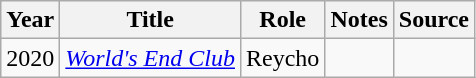<table class="wikitable sortable plainrowheaders">
<tr>
<th>Year</th>
<th>Title</th>
<th>Role</th>
<th class="unsortable">Notes</th>
<th class="unsortable">Source</th>
</tr>
<tr>
<td>2020</td>
<td><em><a href='#'>World's End Club</a></em></td>
<td>Reycho</td>
<td></td>
<td></td>
</tr>
</table>
